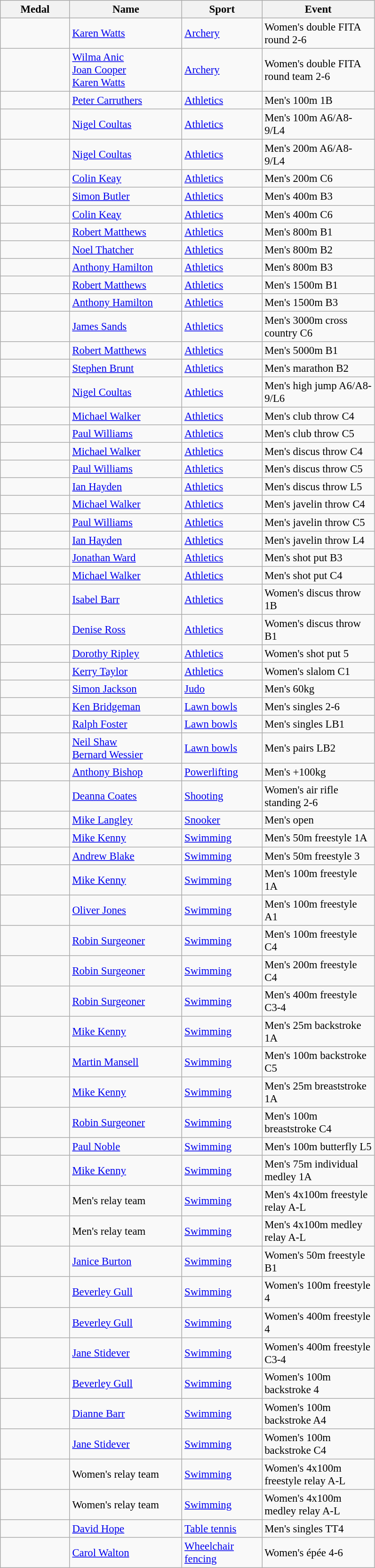<table class=wikitable style="font-size:95%">
<tr>
<th style="width:6em">Medal</th>
<th style="width:10em">Name</th>
<th style="width:7em">Sport</th>
<th style="width:10em">Event</th>
</tr>
<tr>
<td></td>
<td><a href='#'>Karen Watts</a></td>
<td><a href='#'>Archery</a></td>
<td>Women's double FITA round 2-6</td>
</tr>
<tr>
<td></td>
<td><a href='#'>Wilma Anic</a><br> <a href='#'>Joan Cooper</a><br> <a href='#'>Karen Watts</a></td>
<td><a href='#'>Archery</a></td>
<td>Women's double FITA round team 2-6</td>
</tr>
<tr>
<td></td>
<td><a href='#'>Peter Carruthers</a></td>
<td><a href='#'>Athletics</a></td>
<td>Men's 100m 1B</td>
</tr>
<tr>
<td></td>
<td><a href='#'>Nigel Coultas</a></td>
<td><a href='#'>Athletics</a></td>
<td>Men's 100m A6/A8-9/L4</td>
</tr>
<tr>
<td></td>
<td><a href='#'>Nigel Coultas</a></td>
<td><a href='#'>Athletics</a></td>
<td>Men's 200m A6/A8-9/L4</td>
</tr>
<tr>
<td></td>
<td><a href='#'>Colin Keay</a></td>
<td><a href='#'>Athletics</a></td>
<td>Men's 200m C6</td>
</tr>
<tr>
<td></td>
<td><a href='#'>Simon Butler</a></td>
<td><a href='#'>Athletics</a></td>
<td>Men's 400m B3</td>
</tr>
<tr>
<td></td>
<td><a href='#'>Colin Keay</a></td>
<td><a href='#'>Athletics</a></td>
<td>Men's 400m C6</td>
</tr>
<tr>
<td></td>
<td><a href='#'>Robert Matthews</a></td>
<td><a href='#'>Athletics</a></td>
<td>Men's 800m B1</td>
</tr>
<tr>
<td></td>
<td><a href='#'>Noel Thatcher</a></td>
<td><a href='#'>Athletics</a></td>
<td>Men's 800m B2</td>
</tr>
<tr>
<td></td>
<td><a href='#'>Anthony Hamilton</a></td>
<td><a href='#'>Athletics</a></td>
<td>Men's 800m B3</td>
</tr>
<tr>
<td></td>
<td><a href='#'>Robert Matthews</a></td>
<td><a href='#'>Athletics</a></td>
<td>Men's 1500m B1</td>
</tr>
<tr>
<td></td>
<td><a href='#'>Anthony Hamilton</a></td>
<td><a href='#'>Athletics</a></td>
<td>Men's 1500m B3</td>
</tr>
<tr>
<td></td>
<td><a href='#'>James Sands</a></td>
<td><a href='#'>Athletics</a></td>
<td>Men's 3000m cross country C6</td>
</tr>
<tr>
<td></td>
<td><a href='#'>Robert Matthews</a></td>
<td><a href='#'>Athletics</a></td>
<td>Men's 5000m B1</td>
</tr>
<tr>
<td></td>
<td><a href='#'>Stephen Brunt</a></td>
<td><a href='#'>Athletics</a></td>
<td>Men's marathon B2</td>
</tr>
<tr>
<td></td>
<td><a href='#'>Nigel Coultas</a></td>
<td><a href='#'>Athletics</a></td>
<td>Men's high jump A6/A8-9/L6</td>
</tr>
<tr>
<td></td>
<td><a href='#'>Michael Walker</a></td>
<td><a href='#'>Athletics</a></td>
<td>Men's club throw C4</td>
</tr>
<tr>
<td></td>
<td><a href='#'>Paul Williams</a></td>
<td><a href='#'>Athletics</a></td>
<td>Men's club throw C5</td>
</tr>
<tr>
<td></td>
<td><a href='#'>Michael Walker</a></td>
<td><a href='#'>Athletics</a></td>
<td>Men's discus throw C4</td>
</tr>
<tr>
<td></td>
<td><a href='#'>Paul Williams</a></td>
<td><a href='#'>Athletics</a></td>
<td>Men's discus throw C5</td>
</tr>
<tr>
<td></td>
<td><a href='#'>Ian Hayden</a></td>
<td><a href='#'>Athletics</a></td>
<td>Men's discus throw L5</td>
</tr>
<tr>
<td></td>
<td><a href='#'>Michael Walker</a></td>
<td><a href='#'>Athletics</a></td>
<td>Men's javelin throw C4</td>
</tr>
<tr>
<td></td>
<td><a href='#'>Paul Williams</a></td>
<td><a href='#'>Athletics</a></td>
<td>Men's javelin throw C5</td>
</tr>
<tr>
<td></td>
<td><a href='#'>Ian Hayden</a></td>
<td><a href='#'>Athletics</a></td>
<td>Men's javelin throw L4</td>
</tr>
<tr>
<td></td>
<td><a href='#'>Jonathan Ward</a></td>
<td><a href='#'>Athletics</a></td>
<td>Men's shot put B3</td>
</tr>
<tr>
<td></td>
<td><a href='#'>Michael Walker</a></td>
<td><a href='#'>Athletics</a></td>
<td>Men's shot put C4</td>
</tr>
<tr>
<td></td>
<td><a href='#'>Isabel Barr</a></td>
<td><a href='#'>Athletics</a></td>
<td>Women's discus throw 1B</td>
</tr>
<tr>
<td></td>
<td><a href='#'>Denise Ross</a></td>
<td><a href='#'>Athletics</a></td>
<td>Women's discus throw B1</td>
</tr>
<tr>
<td></td>
<td><a href='#'>Dorothy Ripley</a></td>
<td><a href='#'>Athletics</a></td>
<td>Women's shot put 5</td>
</tr>
<tr>
<td></td>
<td><a href='#'>Kerry Taylor</a></td>
<td><a href='#'>Athletics</a></td>
<td>Women's slalom C1</td>
</tr>
<tr>
<td></td>
<td><a href='#'>Simon Jackson</a></td>
<td><a href='#'>Judo</a></td>
<td>Men's 60kg</td>
</tr>
<tr>
<td></td>
<td><a href='#'>Ken Bridgeman</a></td>
<td><a href='#'>Lawn bowls</a></td>
<td>Men's singles 2-6</td>
</tr>
<tr>
<td></td>
<td><a href='#'>Ralph Foster</a></td>
<td><a href='#'>Lawn bowls</a></td>
<td>Men's singles LB1</td>
</tr>
<tr>
<td></td>
<td><a href='#'>Neil Shaw</a><br> <a href='#'>Bernard Wessier</a></td>
<td><a href='#'>Lawn bowls</a></td>
<td>Men's pairs LB2</td>
</tr>
<tr>
<td></td>
<td><a href='#'>Anthony Bishop</a></td>
<td><a href='#'>Powerlifting</a></td>
<td>Men's +100kg</td>
</tr>
<tr>
<td></td>
<td><a href='#'>Deanna Coates</a></td>
<td><a href='#'>Shooting</a></td>
<td>Women's air rifle standing 2-6</td>
</tr>
<tr>
<td></td>
<td><a href='#'>Mike Langley</a></td>
<td><a href='#'>Snooker</a></td>
<td>Men's open</td>
</tr>
<tr>
<td></td>
<td><a href='#'>Mike Kenny</a></td>
<td><a href='#'>Swimming</a></td>
<td>Men's 50m freestyle 1A</td>
</tr>
<tr>
<td></td>
<td><a href='#'>Andrew Blake</a></td>
<td><a href='#'>Swimming</a></td>
<td>Men's 50m freestyle 3</td>
</tr>
<tr>
<td></td>
<td><a href='#'>Mike Kenny</a></td>
<td><a href='#'>Swimming</a></td>
<td>Men's 100m freestyle 1A</td>
</tr>
<tr>
<td></td>
<td><a href='#'>Oliver Jones</a></td>
<td><a href='#'>Swimming</a></td>
<td>Men's 100m freestyle A1</td>
</tr>
<tr>
<td></td>
<td><a href='#'>Robin Surgeoner</a></td>
<td><a href='#'>Swimming</a></td>
<td>Men's 100m freestyle C4</td>
</tr>
<tr>
<td></td>
<td><a href='#'>Robin Surgeoner</a></td>
<td><a href='#'>Swimming</a></td>
<td>Men's 200m freestyle C4</td>
</tr>
<tr>
<td></td>
<td><a href='#'>Robin Surgeoner</a></td>
<td><a href='#'>Swimming</a></td>
<td>Men's 400m freestyle C3-4</td>
</tr>
<tr>
<td></td>
<td><a href='#'>Mike Kenny</a></td>
<td><a href='#'>Swimming</a></td>
<td>Men's 25m backstroke 1A</td>
</tr>
<tr>
<td></td>
<td><a href='#'>Martin Mansell</a></td>
<td><a href='#'>Swimming</a></td>
<td>Men's 100m backstroke C5</td>
</tr>
<tr>
<td></td>
<td><a href='#'>Mike Kenny</a></td>
<td><a href='#'>Swimming</a></td>
<td>Men's 25m breaststroke 1A</td>
</tr>
<tr>
<td></td>
<td><a href='#'>Robin Surgeoner</a></td>
<td><a href='#'>Swimming</a></td>
<td>Men's 100m breaststroke C4</td>
</tr>
<tr>
<td></td>
<td><a href='#'>Paul Noble</a></td>
<td><a href='#'>Swimming</a></td>
<td>Men's 100m butterfly L5</td>
</tr>
<tr>
<td></td>
<td><a href='#'>Mike Kenny</a></td>
<td><a href='#'>Swimming</a></td>
<td>Men's 75m individual medley 1A</td>
</tr>
<tr>
<td></td>
<td>Men's relay team</td>
<td><a href='#'>Swimming</a></td>
<td>Men's 4x100m freestyle relay A-L</td>
</tr>
<tr>
<td></td>
<td>Men's relay team</td>
<td><a href='#'>Swimming</a></td>
<td>Men's 4x100m medley relay A-L</td>
</tr>
<tr>
<td></td>
<td><a href='#'>Janice Burton</a></td>
<td><a href='#'>Swimming</a></td>
<td>Women's 50m freestyle B1</td>
</tr>
<tr>
<td></td>
<td><a href='#'>Beverley Gull</a></td>
<td><a href='#'>Swimming</a></td>
<td>Women's 100m freestyle 4</td>
</tr>
<tr>
<td></td>
<td><a href='#'>Beverley Gull</a></td>
<td><a href='#'>Swimming</a></td>
<td>Women's 400m freestyle 4</td>
</tr>
<tr>
<td></td>
<td><a href='#'>Jane Stidever</a></td>
<td><a href='#'>Swimming</a></td>
<td>Women's 400m freestyle C3-4</td>
</tr>
<tr>
<td></td>
<td><a href='#'>Beverley Gull</a></td>
<td><a href='#'>Swimming</a></td>
<td>Women's 100m backstroke 4</td>
</tr>
<tr>
<td></td>
<td><a href='#'>Dianne Barr</a></td>
<td><a href='#'>Swimming</a></td>
<td>Women's 100m backstroke A4</td>
</tr>
<tr>
<td></td>
<td><a href='#'>Jane Stidever</a></td>
<td><a href='#'>Swimming</a></td>
<td>Women's 100m backstroke C4</td>
</tr>
<tr>
<td></td>
<td>Women's relay team</td>
<td><a href='#'>Swimming</a></td>
<td>Women's 4x100m freestyle relay A-L</td>
</tr>
<tr>
<td></td>
<td>Women's relay team</td>
<td><a href='#'>Swimming</a></td>
<td>Women's 4x100m medley relay A-L</td>
</tr>
<tr>
<td></td>
<td><a href='#'>David Hope</a></td>
<td><a href='#'>Table tennis</a></td>
<td>Men's singles TT4</td>
</tr>
<tr>
<td></td>
<td><a href='#'>Carol Walton</a></td>
<td><a href='#'>Wheelchair fencing</a></td>
<td>Women's épée 4-6</td>
</tr>
</table>
